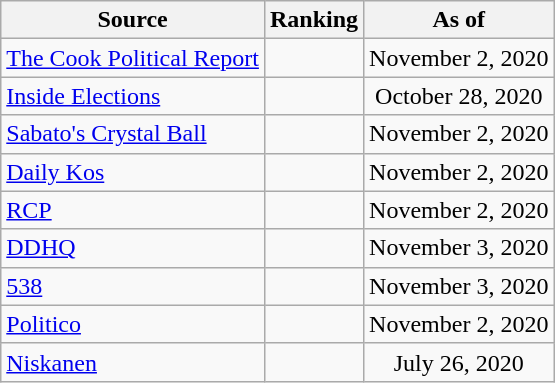<table class="wikitable" style="text-align:center">
<tr>
<th>Source</th>
<th>Ranking</th>
<th>As of</th>
</tr>
<tr>
<td align=left><a href='#'>The Cook Political Report</a></td>
<td></td>
<td>November 2, 2020</td>
</tr>
<tr>
<td align=left><a href='#'>Inside Elections</a></td>
<td></td>
<td>October 28, 2020</td>
</tr>
<tr>
<td align=left><a href='#'>Sabato's Crystal Ball</a></td>
<td></td>
<td>November 2, 2020</td>
</tr>
<tr>
<td align="left"><a href='#'>Daily Kos</a></td>
<td></td>
<td>November 2, 2020</td>
</tr>
<tr>
<td align="left"><a href='#'>RCP</a></td>
<td></td>
<td>November 2, 2020</td>
</tr>
<tr>
<td align="left"><a href='#'>DDHQ</a></td>
<td></td>
<td>November 3, 2020</td>
</tr>
<tr>
<td align="left"><a href='#'>538</a></td>
<td></td>
<td>November 3, 2020</td>
</tr>
<tr>
<td align="left"><a href='#'>Politico</a></td>
<td></td>
<td>November 2, 2020</td>
</tr>
<tr>
<td align="left"><a href='#'>Niskanen</a></td>
<td></td>
<td>July 26, 2020</td>
</tr>
</table>
